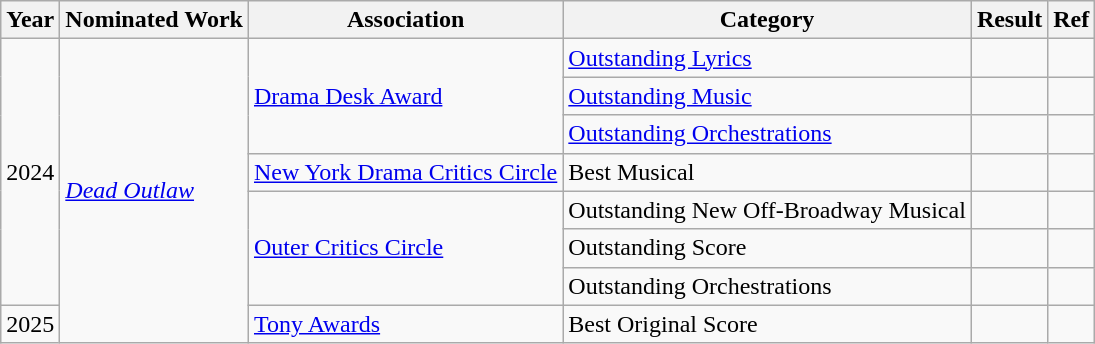<table class="wikitable">
<tr>
<th>Year</th>
<th>Nominated Work</th>
<th>Association</th>
<th>Category</th>
<th>Result</th>
<th>Ref</th>
</tr>
<tr>
<td rowspan="7">2024</td>
<td rowspan="8"><em><a href='#'>Dead Outlaw</a></em></td>
<td rowspan="3"><a href='#'>Drama Desk Award</a></td>
<td><a href='#'>Outstanding Lyrics</a></td>
<td></td>
<td></td>
</tr>
<tr>
<td><a href='#'>Outstanding Music</a></td>
<td></td>
<td></td>
</tr>
<tr>
<td><a href='#'>Outstanding Orchestrations</a></td>
<td></td>
<td></td>
</tr>
<tr>
<td><a href='#'>New York Drama Critics Circle</a></td>
<td>Best Musical</td>
<td></td>
<td></td>
</tr>
<tr>
<td rowspan="3"><a href='#'>Outer Critics Circle</a></td>
<td>Outstanding New Off-Broadway Musical</td>
<td></td>
<td></td>
</tr>
<tr>
<td>Outstanding Score</td>
<td></td>
<td></td>
</tr>
<tr>
<td>Outstanding Orchestrations</td>
<td></td>
<td></td>
</tr>
<tr>
<td>2025</td>
<td><a href='#'>Tony Awards</a></td>
<td>Best Original Score</td>
<td></td>
<td></td>
</tr>
</table>
